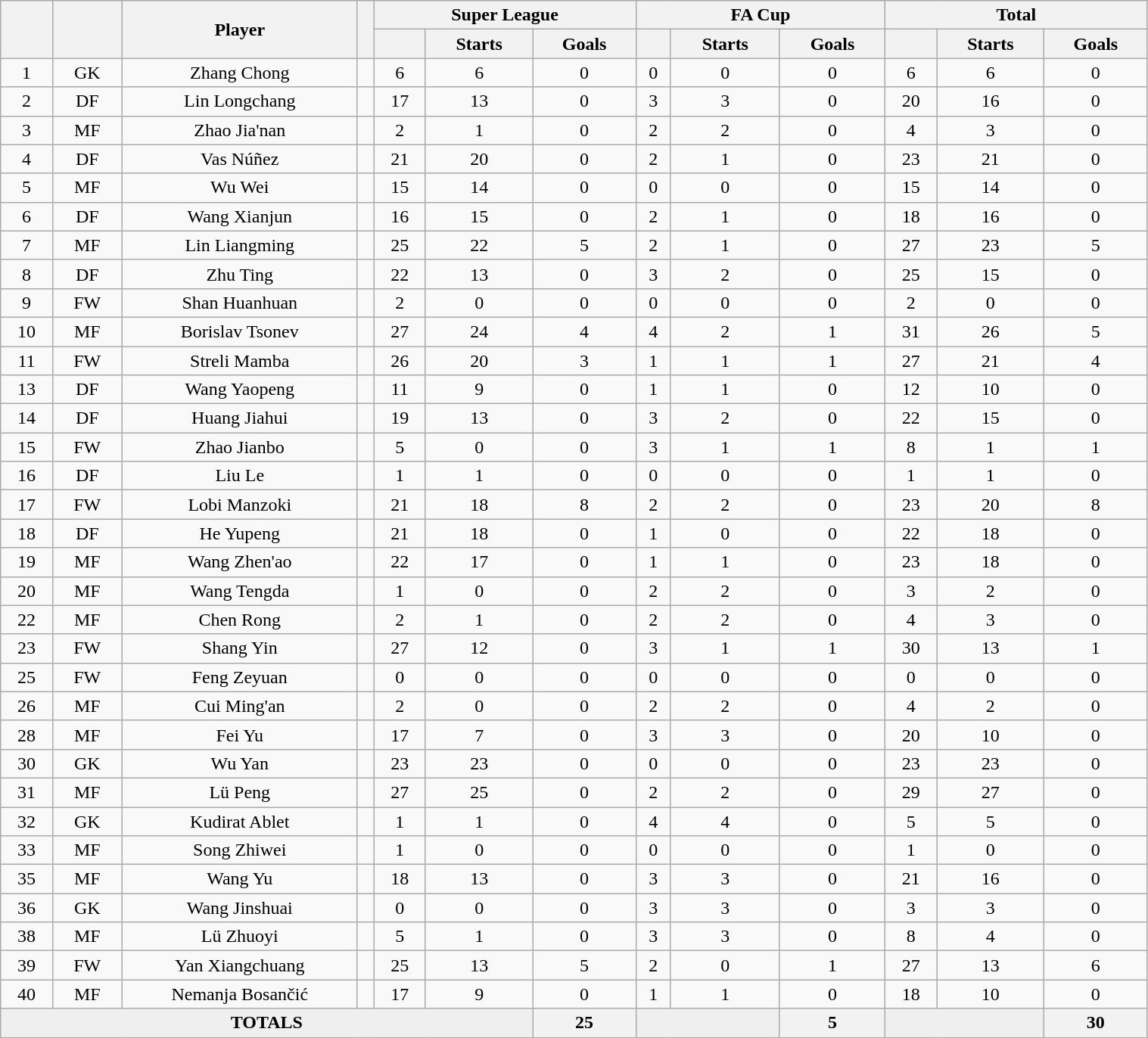<table class="wikitable" width="80%" style="text-align:center">
<tr>
<th rowspan="2"></th>
<th rowspan="2"></th>
<th rowspan="2" width="200">Player</th>
<th rowspan="2"></th>
<th colspan="3" width="105">Super League</th>
<th colspan="3" width="105">FA Cup</th>
<th colspan="3" width="105">Total</th>
</tr>
<tr>
<th></th>
<th>Starts</th>
<th>Goals</th>
<th></th>
<th>Starts</th>
<th>Goals</th>
<th></th>
<th>Starts</th>
<th>Goals</th>
</tr>
<tr>
<td>1</td>
<td>GK</td>
<td>Zhang Chong</td>
<td></td>
<td>6</td>
<td>6</td>
<td>0</td>
<td>0</td>
<td>0</td>
<td>0</td>
<td>6</td>
<td>6</td>
<td>0</td>
</tr>
<tr>
<td>2</td>
<td>DF</td>
<td>Lin Longchang</td>
<td></td>
<td>17</td>
<td>13</td>
<td>0</td>
<td>3</td>
<td>3</td>
<td>0</td>
<td>20</td>
<td>16</td>
<td>0</td>
</tr>
<tr>
<td>3</td>
<td>MF</td>
<td>Zhao Jia'nan</td>
<td></td>
<td>2</td>
<td>1</td>
<td>0</td>
<td>2</td>
<td>2</td>
<td>0</td>
<td>4</td>
<td>3</td>
<td>0</td>
</tr>
<tr>
<td>4</td>
<td>DF</td>
<td>Vas Núñez</td>
<td></td>
<td>21</td>
<td>20</td>
<td>0</td>
<td>2</td>
<td>1</td>
<td>0</td>
<td>23</td>
<td>21</td>
<td>0</td>
</tr>
<tr>
<td>5</td>
<td>MF</td>
<td>Wu Wei</td>
<td></td>
<td>15</td>
<td>14</td>
<td>0</td>
<td>0</td>
<td>0</td>
<td>0</td>
<td>15</td>
<td>14</td>
<td>0</td>
</tr>
<tr>
<td>6</td>
<td>DF</td>
<td>Wang Xianjun</td>
<td></td>
<td>16</td>
<td>15</td>
<td>0</td>
<td>2</td>
<td>1</td>
<td>0</td>
<td>18</td>
<td>16</td>
<td>0</td>
</tr>
<tr>
<td>7</td>
<td>MF</td>
<td>Lin Liangming</td>
<td></td>
<td>25</td>
<td>22</td>
<td>5</td>
<td>2</td>
<td>1</td>
<td>0</td>
<td>27</td>
<td>23</td>
<td>5</td>
</tr>
<tr>
<td>8</td>
<td>DF</td>
<td>Zhu Ting</td>
<td></td>
<td>22</td>
<td>13</td>
<td>0</td>
<td>3</td>
<td>2</td>
<td>0</td>
<td>25</td>
<td>15</td>
<td>0</td>
</tr>
<tr>
<td>9</td>
<td>FW</td>
<td>Shan Huanhuan</td>
<td></td>
<td>2</td>
<td>0</td>
<td>0</td>
<td>0</td>
<td>0</td>
<td>0</td>
<td>2</td>
<td>0</td>
<td>0</td>
</tr>
<tr>
<td>10</td>
<td>MF</td>
<td>Borislav Tsonev</td>
<td></td>
<td>27</td>
<td>24</td>
<td>4</td>
<td>4</td>
<td>2</td>
<td>1</td>
<td>31</td>
<td>26</td>
<td>5</td>
</tr>
<tr>
<td>11</td>
<td>FW</td>
<td>Streli Mamba</td>
<td></td>
<td>26</td>
<td>20</td>
<td>3</td>
<td>1</td>
<td>1</td>
<td>1</td>
<td>27</td>
<td>21</td>
<td>4</td>
</tr>
<tr>
<td>13</td>
<td>DF</td>
<td>Wang Yaopeng</td>
<td></td>
<td>11</td>
<td>9</td>
<td>0</td>
<td>1</td>
<td>1</td>
<td>0</td>
<td>12</td>
<td>10</td>
<td>0</td>
</tr>
<tr>
<td>14</td>
<td>DF</td>
<td>Huang Jiahui</td>
<td></td>
<td>19</td>
<td>13</td>
<td>0</td>
<td>3</td>
<td>2</td>
<td>0</td>
<td>22</td>
<td>15</td>
<td>0</td>
</tr>
<tr>
<td>15</td>
<td>FW</td>
<td>Zhao Jianbo</td>
<td></td>
<td>5</td>
<td>0</td>
<td>0</td>
<td>3</td>
<td>1</td>
<td>1</td>
<td>8</td>
<td>1</td>
<td>1</td>
</tr>
<tr>
<td>16</td>
<td>DF</td>
<td>Liu Le</td>
<td></td>
<td>1</td>
<td>1</td>
<td>0</td>
<td>0</td>
<td>0</td>
<td>0</td>
<td>1</td>
<td>1</td>
<td>0</td>
</tr>
<tr>
<td>17</td>
<td>FW</td>
<td>Lobi Manzoki</td>
<td></td>
<td>21</td>
<td>18</td>
<td>8</td>
<td>2</td>
<td>2</td>
<td>0</td>
<td>23</td>
<td>20</td>
<td>8</td>
</tr>
<tr>
<td>18</td>
<td>DF</td>
<td>He Yupeng</td>
<td></td>
<td>21</td>
<td>18</td>
<td>0</td>
<td>1</td>
<td>0</td>
<td>0</td>
<td>22</td>
<td>18</td>
<td>0</td>
</tr>
<tr>
<td>19</td>
<td>MF</td>
<td>Wang Zhen'ao</td>
<td></td>
<td>22</td>
<td>17</td>
<td>0</td>
<td>1</td>
<td>1</td>
<td>0</td>
<td>23</td>
<td>18</td>
<td>0</td>
</tr>
<tr>
<td>20</td>
<td>MF</td>
<td>Wang Tengda</td>
<td></td>
<td>1</td>
<td>0</td>
<td>0</td>
<td>2</td>
<td>2</td>
<td>0</td>
<td>3</td>
<td>2</td>
<td>0</td>
</tr>
<tr>
<td>22</td>
<td>MF</td>
<td>Chen Rong</td>
<td></td>
<td>2</td>
<td>1</td>
<td>0</td>
<td>2</td>
<td>2</td>
<td>0</td>
<td>4</td>
<td>3</td>
<td>0</td>
</tr>
<tr>
<td>23</td>
<td>FW</td>
<td>Shang Yin</td>
<td></td>
<td>27</td>
<td>12</td>
<td>0</td>
<td>3</td>
<td>1</td>
<td>1</td>
<td>30</td>
<td>13</td>
<td>1</td>
</tr>
<tr>
<td>25</td>
<td>FW</td>
<td>Feng Zeyuan</td>
<td></td>
<td>0</td>
<td>0</td>
<td>0</td>
<td>0</td>
<td>0</td>
<td>0</td>
<td>0</td>
<td>0</td>
<td>0</td>
</tr>
<tr>
<td>26</td>
<td>MF</td>
<td>Cui Ming'an</td>
<td></td>
<td>2</td>
<td>0</td>
<td>0</td>
<td>2</td>
<td>2</td>
<td>0</td>
<td>4</td>
<td>2</td>
<td>0</td>
</tr>
<tr>
<td>28</td>
<td>MF</td>
<td>Fei Yu</td>
<td></td>
<td>17</td>
<td>7</td>
<td>0</td>
<td>3</td>
<td>3</td>
<td>0</td>
<td>20</td>
<td>10</td>
<td>0</td>
</tr>
<tr>
<td>30</td>
<td>GK</td>
<td>Wu Yan</td>
<td></td>
<td>23</td>
<td>23</td>
<td>0</td>
<td>0</td>
<td>0</td>
<td>0</td>
<td>23</td>
<td>23</td>
<td>0</td>
</tr>
<tr>
<td>31</td>
<td>MF</td>
<td>Lü Peng</td>
<td></td>
<td>27</td>
<td>25</td>
<td>0</td>
<td>2</td>
<td>2</td>
<td>0</td>
<td>29</td>
<td>27</td>
<td>0</td>
</tr>
<tr>
<td>32</td>
<td>GK</td>
<td>Kudirat Ablet</td>
<td></td>
<td>1</td>
<td>1</td>
<td>0</td>
<td>4</td>
<td>4</td>
<td>0</td>
<td>5</td>
<td>5</td>
<td>0</td>
</tr>
<tr>
<td>33</td>
<td>MF</td>
<td>Song Zhiwei</td>
<td></td>
<td>1</td>
<td>0</td>
<td>0</td>
<td>0</td>
<td>0</td>
<td>0</td>
<td>1</td>
<td>0</td>
<td>0</td>
</tr>
<tr>
<td>35</td>
<td>MF</td>
<td>Wang Yu</td>
<td></td>
<td>18</td>
<td>13</td>
<td>0</td>
<td>3</td>
<td>3</td>
<td>0</td>
<td>21</td>
<td>16</td>
<td>0</td>
</tr>
<tr>
<td>36</td>
<td>GK</td>
<td>Wang Jinshuai</td>
<td></td>
<td>0</td>
<td>0</td>
<td>0</td>
<td>3</td>
<td>3</td>
<td>0</td>
<td>3</td>
<td>3</td>
<td>0</td>
</tr>
<tr>
<td>38</td>
<td>MF</td>
<td>Lü Zhuoyi</td>
<td></td>
<td>5</td>
<td>1</td>
<td>0</td>
<td>3</td>
<td>3</td>
<td>0</td>
<td>8</td>
<td>4</td>
<td>0</td>
</tr>
<tr>
<td>39</td>
<td>FW</td>
<td>Yan Xiangchuang</td>
<td></td>
<td>25</td>
<td>13</td>
<td>5</td>
<td>2</td>
<td>0</td>
<td>1</td>
<td>27</td>
<td>13</td>
<td>6</td>
</tr>
<tr>
<td>40</td>
<td>MF</td>
<td>Nemanja Bosančić</td>
<td></td>
<td>17</td>
<td>9</td>
<td>0</td>
<td>1</td>
<td>1</td>
<td>0</td>
<td>18</td>
<td>10</td>
<td>0</td>
</tr>
<tr>
<td colspan="6" style="background: #efefef; text-align: center;"><strong>TOTALS</strong></td>
<th>25</th>
<td colspan="2" style="background: #efefef; text-align: center;"></td>
<th>5</th>
<td colspan="2" style="background: #efefef; text-align: center;"></td>
<th>30</th>
</tr>
</table>
